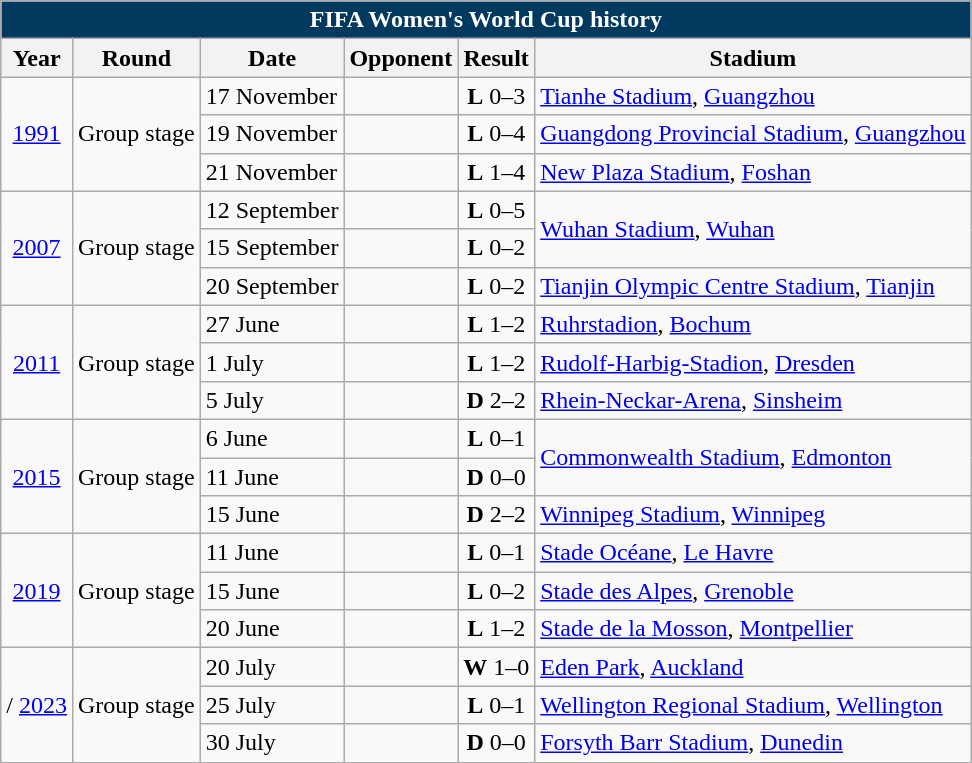<table class="wikitable collapsible collapsed" style="text-align: center;font-size:100%;">
<tr>
<th colspan=6 style="background: #013A5E; color: #FFFFFF;">FIFA Women's World Cup history</th>
</tr>
<tr>
<th>Year</th>
<th>Round</th>
<th>Date</th>
<th>Opponent</th>
<th>Result</th>
<th>Stadium</th>
</tr>
<tr>
<td rowspan=3> <a href='#'>1991</a></td>
<td rowspan=3>Group stage</td>
<td align="left">17 November</td>
<td align="left"></td>
<td><strong>L</strong> 0–3</td>
<td align="left"><a href='#'>Tianhe Stadium</a>, <a href='#'>Guangzhou</a></td>
</tr>
<tr>
<td align="left">19 November</td>
<td align="left"></td>
<td><strong>L</strong> 0–4</td>
<td align="left"><a href='#'>Guangdong Provincial Stadium</a>, <a href='#'>Guangzhou</a></td>
</tr>
<tr>
<td align="left">21 November</td>
<td align="left"></td>
<td><strong>L</strong> 1–4</td>
<td align="left"><a href='#'>New Plaza Stadium</a>, <a href='#'>Foshan</a></td>
</tr>
<tr>
<td rowspan=3> <a href='#'>2007</a></td>
<td rowspan=3>Group stage</td>
<td align="left">12 September</td>
<td align="left"></td>
<td><strong>L</strong> 0–5</td>
<td rowspan=2 align="left"><a href='#'>Wuhan Stadium</a>, <a href='#'>Wuhan</a></td>
</tr>
<tr>
<td align="left">15 September</td>
<td align="left"></td>
<td><strong>L</strong> 0–2</td>
</tr>
<tr>
<td align="left">20 September</td>
<td align="left"></td>
<td><strong>L</strong> 0–2</td>
<td align="left"><a href='#'>Tianjin Olympic Centre Stadium</a>, <a href='#'>Tianjin</a></td>
</tr>
<tr>
<td rowspan=3> <a href='#'>2011</a></td>
<td rowspan=3>Group stage</td>
<td align="left">27 June</td>
<td align="left"></td>
<td><strong>L</strong> 1–2</td>
<td align="left"><a href='#'>Ruhrstadion</a>, <a href='#'>Bochum</a></td>
</tr>
<tr>
<td align="left">1 July</td>
<td align="left"></td>
<td><strong>L</strong> 1–2</td>
<td align="left"><a href='#'>Rudolf-Harbig-Stadion</a>, <a href='#'>Dresden</a></td>
</tr>
<tr>
<td align="left">5 July</td>
<td align="left"></td>
<td><strong>D</strong> 2–2</td>
<td align="left"><a href='#'>Rhein-Neckar-Arena</a>, <a href='#'>Sinsheim</a></td>
</tr>
<tr>
<td rowspan=3> <a href='#'>2015</a></td>
<td rowspan=3>Group stage</td>
<td align="left">6 June</td>
<td align="left"></td>
<td><strong>L</strong> 0–1</td>
<td rowspan=2 align="left"><a href='#'>Commonwealth Stadium</a>, <a href='#'>Edmonton</a></td>
</tr>
<tr>
<td align="left">11 June</td>
<td align="left"></td>
<td><strong>D</strong> 0–0</td>
</tr>
<tr>
<td align="left">15 June</td>
<td align="left"></td>
<td><strong>D</strong> 2–2</td>
<td align="left"><a href='#'>Winnipeg Stadium</a>, <a href='#'>Winnipeg</a></td>
</tr>
<tr>
<td rowspan=3> <a href='#'>2019</a></td>
<td rowspan=3>Group stage</td>
<td align="left">11 June</td>
<td align="left"></td>
<td><strong>L</strong> 0–1</td>
<td align="left"><a href='#'>Stade Océane</a>, <a href='#'>Le Havre</a></td>
</tr>
<tr>
<td align="left">15 June</td>
<td align="left"></td>
<td><strong>L</strong> 0–2</td>
<td align="left"><a href='#'>Stade des Alpes</a>, <a href='#'>Grenoble</a></td>
</tr>
<tr>
<td align="left">20 June</td>
<td align="left"></td>
<td><strong>L</strong> 1–2</td>
<td align="left"><a href='#'>Stade de la Mosson</a>, <a href='#'>Montpellier</a></td>
</tr>
<tr>
<td rowspan=3>/ <a href='#'>2023</a></td>
<td rowspan=3>Group stage</td>
<td align="left">20 July</td>
<td align="left"></td>
<td><strong>W</strong> 1–0</td>
<td align="left"><a href='#'>Eden Park</a>, <a href='#'>Auckland</a></td>
</tr>
<tr>
<td align="left">25 July</td>
<td align="left"></td>
<td><strong>L</strong> 0–1</td>
<td align="left"><a href='#'>Wellington Regional Stadium</a>, <a href='#'>Wellington</a></td>
</tr>
<tr>
<td align="left">30 July</td>
<td align="left"></td>
<td><strong>D</strong> 0–0</td>
<td align="left"><a href='#'>Forsyth Barr Stadium</a>, <a href='#'>Dunedin</a></td>
</tr>
</table>
